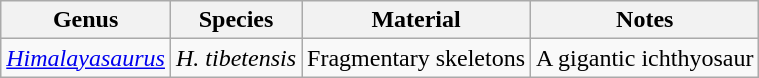<table class="wikitable" align="center">
<tr>
<th>Genus</th>
<th>Species</th>
<th>Material</th>
<th>Notes</th>
</tr>
<tr>
<td><em><a href='#'>Himalayasaurus</a></em></td>
<td><em>H. tibetensis</em></td>
<td>Fragmentary skeletons</td>
<td>A gigantic ichthyosaur</td>
</tr>
</table>
